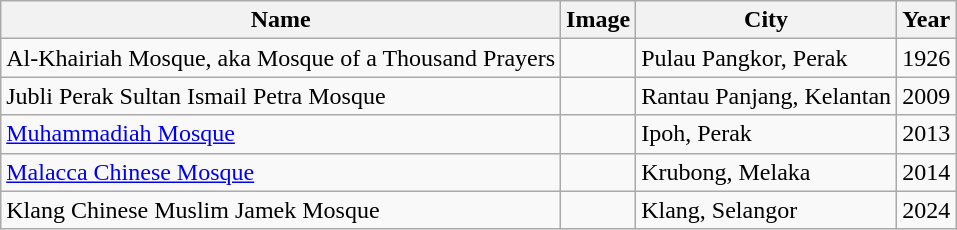<table class="wikitable">
<tr>
<th>Name</th>
<th>Image</th>
<th>City</th>
<th>Year</th>
</tr>
<tr>
<td>Al-Khairiah Mosque, aka Mosque of a Thousand Prayers</td>
<td></td>
<td>Pulau Pangkor, Perak</td>
<td>1926</td>
</tr>
<tr>
<td>Jubli Perak Sultan Ismail Petra Mosque</td>
<td></td>
<td>Rantau Panjang, Kelantan</td>
<td>2009</td>
</tr>
<tr>
<td><a href='#'>Muhammadiah Mosque</a></td>
<td></td>
<td>Ipoh, Perak</td>
<td>2013</td>
</tr>
<tr>
<td><a href='#'>Malacca Chinese Mosque</a></td>
<td></td>
<td>Krubong, Melaka</td>
<td>2014</td>
</tr>
<tr>
<td>Klang Chinese Muslim Jamek Mosque</td>
<td></td>
<td>Klang, Selangor</td>
<td>2024</td>
</tr>
</table>
